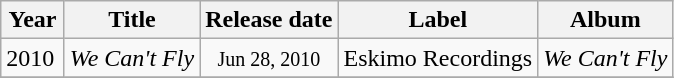<table class="wikitable">
<tr>
<th style="text-align:center; width:35px;">Year</th>
<th>Title</th>
<th>Release date</th>
<th>Label</th>
<th>Album</th>
</tr>
<tr>
<td>2010</td>
<td><em>We Can't Fly</em></td>
<td style="text-align:center"><small>Jun 28, 2010</small></td>
<td>Eskimo Recordings</td>
<td><em>We Can't Fly</em></td>
</tr>
<tr>
</tr>
</table>
